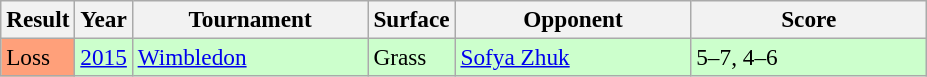<table class="wikitable" style=font-size:97%>
<tr>
<th>Result</th>
<th>Year</th>
<th width=150>Tournament</th>
<th>Surface</th>
<th width=150>Opponent</th>
<th width=150>Score</th>
</tr>
<tr style="background:#ccffcc;">
<td bgcolor=ffa07a>Loss</td>
<td><a href='#'>2015</a></td>
<td><a href='#'>Wimbledon</a></td>
<td>Grass</td>
<td> <a href='#'>Sofya Zhuk</a></td>
<td>5–7, 4–6</td>
</tr>
</table>
